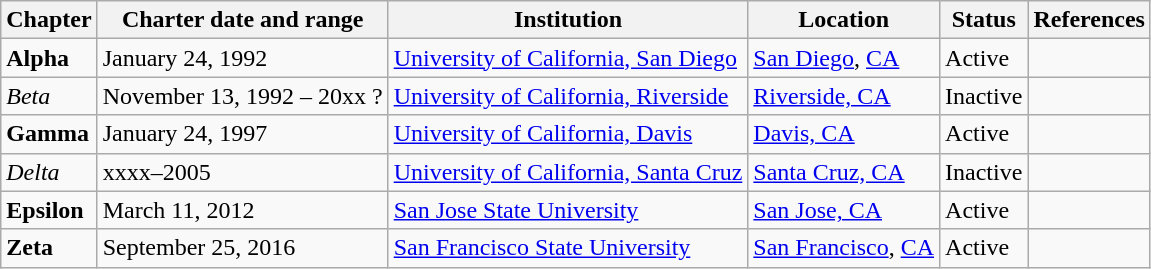<table class="wikitable sortable">
<tr>
<th>Chapter</th>
<th>Charter date and range</th>
<th>Institution</th>
<th>Location</th>
<th>Status</th>
<th>References</th>
</tr>
<tr>
<td><strong>Alpha</strong></td>
<td>January 24, 1992</td>
<td><a href='#'>University of California, San Diego</a></td>
<td><a href='#'>San Diego</a>, <a href='#'>CA</a></td>
<td>Active</td>
<td></td>
</tr>
<tr>
<td><em>Beta</em></td>
<td>November 13, 1992 – 20xx ?</td>
<td><a href='#'>University of California, Riverside</a></td>
<td><a href='#'>Riverside, CA</a></td>
<td>Inactive</td>
<td></td>
</tr>
<tr>
<td><strong>Gamma</strong></td>
<td>January 24, 1997</td>
<td><a href='#'>University of California, Davis</a></td>
<td><a href='#'>Davis, CA</a></td>
<td>Active</td>
<td></td>
</tr>
<tr>
<td><em>Delta</em></td>
<td>xxxx–2005</td>
<td><a href='#'>University of California, Santa Cruz</a></td>
<td><a href='#'>Santa Cruz, CA</a></td>
<td>Inactive</td>
<td></td>
</tr>
<tr>
<td><strong>Epsilon</strong></td>
<td>March 11, 2012</td>
<td><a href='#'>San Jose State University</a></td>
<td><a href='#'>San Jose, CA</a></td>
<td>Active</td>
<td></td>
</tr>
<tr>
<td><strong>Zeta</strong></td>
<td>September 25, 2016</td>
<td><a href='#'>San Francisco State University</a></td>
<td><a href='#'>San Francisco</a>, <a href='#'>CA</a></td>
<td>Active</td>
<td></td>
</tr>
</table>
